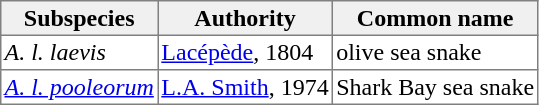<table cellspacing=0 cellpadding=2 border=1 style="border-collapse: collapse;">
<tr>
<th bgcolor="#f0f0f0">Subspecies</th>
<th bgcolor="#f0f0f0">Authority</th>
<th bgcolor="#f0f0f0">Common name</th>
</tr>
<tr>
<td><em>A. l. laevis</em></td>
<td><a href='#'>Lacépède</a>, 1804</td>
<td>olive sea snake</td>
</tr>
<tr>
<td><em><a href='#'>A. l. pooleorum</a></em></td>
<td><a href='#'>L.A. Smith</a>, 1974</td>
<td>Shark Bay sea snake</td>
</tr>
</table>
